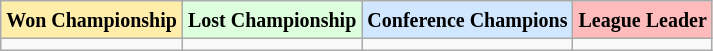<table class="wikitable">
<tr>
<td style="background:#fea;"><small><strong>Won Championship</strong></small></td>
<td style="background:#dfd;"><small><strong>Lost Championship</strong></small></td>
<td style="background:#d0e7ff;"><small><strong>Conference Champions</strong></small></td>
<td style="background:#fbb;"><small><strong>League Leader</strong></small></td>
</tr>
<tr>
<td></td>
<td></td>
<td></td>
<td></td>
</tr>
</table>
